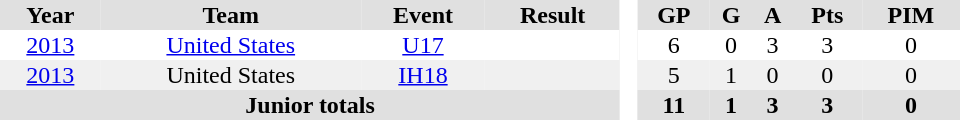<table border="0" cellpadding="1" cellspacing="0" style="text-align:center; width:40em">
<tr ALIGN="center" bgcolor="#e0e0e0">
<th>Year</th>
<th>Team</th>
<th>Event</th>
<th>Result</th>
<th rowspan="99" bgcolor="#ffffff"> </th>
<th>GP</th>
<th>G</th>
<th>A</th>
<th>Pts</th>
<th>PIM</th>
</tr>
<tr>
<td><a href='#'>2013</a></td>
<td><a href='#'>United States</a></td>
<td><a href='#'>U17</a></td>
<td></td>
<td>6</td>
<td>0</td>
<td>3</td>
<td>3</td>
<td>0</td>
</tr>
<tr bgcolor="#f0f0f0">
<td><a href='#'>2013</a></td>
<td>United States</td>
<td><a href='#'>IH18</a></td>
<td></td>
<td>5</td>
<td>1</td>
<td>0</td>
<td>0</td>
<td>0</td>
</tr>
<tr>
</tr>
<tr bgcolor="#e0e0e0">
<th colspan="4">Junior totals</th>
<th>11</th>
<th>1</th>
<th>3</th>
<th>3</th>
<th>0</th>
</tr>
</table>
